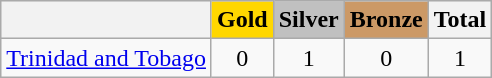<table class="wikitable">
<tr style="background:#efefef;">
<th></th>
<th style="background:gold;"><strong>Gold</strong></th>
<th style="background:silver;"><strong>Silver</strong></th>
<th style="background:#c96;"><strong>Bronze</strong></th>
<th><strong>Total </strong></th>
</tr>
<tr style="text-align:center;">
<td> <a href='#'>Trinidad and Tobago</a></td>
<td>0</td>
<td>1</td>
<td>0</td>
<td>1</td>
</tr>
</table>
